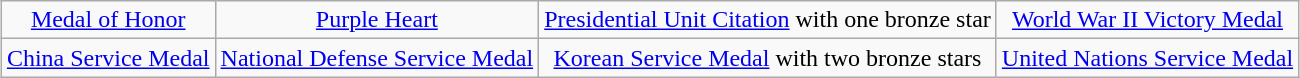<table class="wikitable" style="margin:1em auto; text-align:center;">
<tr>
<td><a href='#'>Medal of Honor</a></td>
<td><a href='#'>Purple Heart</a></td>
<td><a href='#'>Presidential Unit Citation</a> with one bronze star</td>
<td><a href='#'>World War II Victory Medal</a></td>
</tr>
<tr>
<td><a href='#'>China Service Medal</a></td>
<td><a href='#'>National Defense Service Medal</a></td>
<td><a href='#'>Korean Service Medal</a> with two bronze stars</td>
<td><a href='#'>United Nations Service Medal</a></td>
</tr>
</table>
